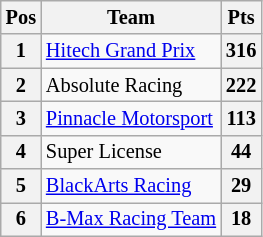<table class="wikitable" style="font-size: 85%; text-align: center;">
<tr valign="top">
<th valign="middle">Pos</th>
<th valign="middle">Team</th>
<th valign="middle">Pts</th>
</tr>
<tr>
<th>1</th>
<td align="left"> <a href='#'>Hitech Grand Prix</a></td>
<th>316</th>
</tr>
<tr>
<th>2</th>
<td align="left"> Absolute Racing</td>
<th>222</th>
</tr>
<tr>
<th>3</th>
<td align="left"> <a href='#'>Pinnacle Motorsport</a></td>
<th>113</th>
</tr>
<tr>
<th>4</th>
<td align="left"> Super License</td>
<th>44</th>
</tr>
<tr>
<th>5</th>
<td align="left"> <a href='#'>BlackArts Racing</a></td>
<th>29</th>
</tr>
<tr>
<th>6</th>
<td align="left" nowrap> <a href='#'>B-Max Racing Team</a></td>
<th>18</th>
</tr>
</table>
